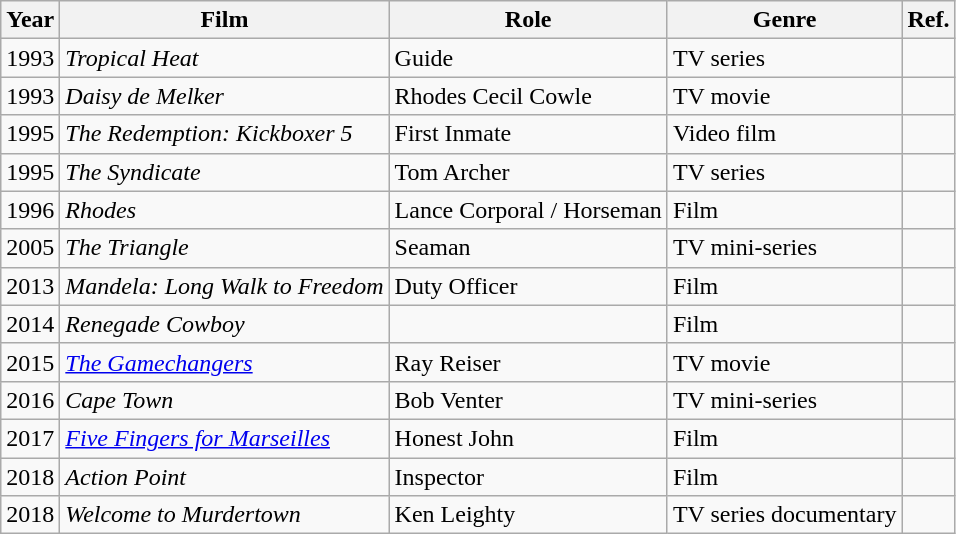<table class="wikitable">
<tr>
<th>Year</th>
<th>Film</th>
<th>Role</th>
<th>Genre</th>
<th>Ref.</th>
</tr>
<tr>
<td>1993</td>
<td><em>Tropical Heat</em></td>
<td>Guide</td>
<td>TV series</td>
<td></td>
</tr>
<tr>
<td>1993</td>
<td><em>Daisy de Melker</em></td>
<td>Rhodes Cecil Cowle</td>
<td>TV movie</td>
<td></td>
</tr>
<tr>
<td>1995</td>
<td><em>The Redemption: Kickboxer 5</em></td>
<td>First Inmate</td>
<td>Video film</td>
<td></td>
</tr>
<tr>
<td>1995</td>
<td><em>The Syndicate</em></td>
<td>Tom Archer</td>
<td>TV series</td>
<td></td>
</tr>
<tr>
<td>1996</td>
<td><em>Rhodes</em></td>
<td>Lance Corporal / Horseman</td>
<td>Film</td>
<td></td>
</tr>
<tr>
<td>2005</td>
<td><em>The Triangle</em></td>
<td>Seaman</td>
<td>TV mini-series</td>
<td></td>
</tr>
<tr>
<td>2013</td>
<td><em>Mandela: Long Walk to Freedom</em></td>
<td>Duty Officer</td>
<td>Film</td>
<td></td>
</tr>
<tr>
<td>2014</td>
<td><em>Renegade Cowboy</em></td>
<td></td>
<td>Film</td>
<td></td>
</tr>
<tr>
<td>2015</td>
<td><em><a href='#'>The Gamechangers</a></em></td>
<td>Ray Reiser</td>
<td>TV movie</td>
<td></td>
</tr>
<tr>
<td>2016</td>
<td><em>Cape Town</em></td>
<td>Bob Venter</td>
<td>TV mini-series</td>
<td></td>
</tr>
<tr>
<td>2017</td>
<td><em><a href='#'>Five Fingers for Marseilles</a></em></td>
<td>Honest John</td>
<td>Film</td>
<td></td>
</tr>
<tr>
<td>2018</td>
<td><em>Action Point</em></td>
<td>Inspector</td>
<td>Film</td>
<td></td>
</tr>
<tr>
<td>2018</td>
<td><em>Welcome to Murdertown</em></td>
<td>Ken Leighty</td>
<td>TV series documentary</td>
<td></td>
</tr>
</table>
